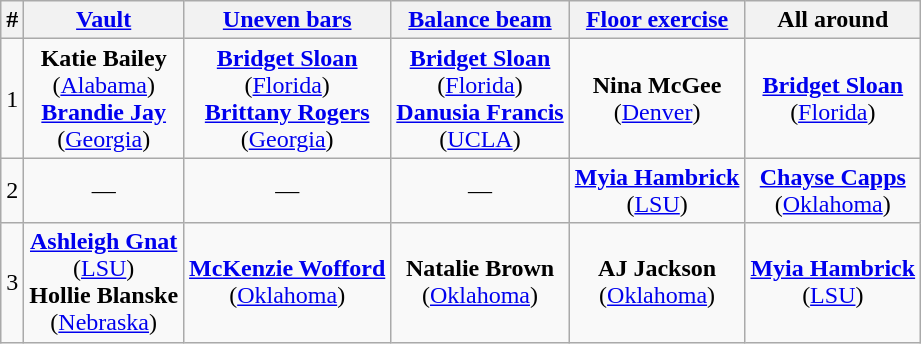<table class="wikitable" style="text-align:center;">
<tr>
<th>#</th>
<th><a href='#'>Vault</a></th>
<th><a href='#'>Uneven bars</a></th>
<th><a href='#'>Balance beam</a></th>
<th><a href='#'>Floor exercise</a></th>
<th>All around</th>
</tr>
<tr>
<td>1</td>
<td><strong>Katie Bailey</strong><br>(<a href='#'>Alabama</a>)<br><strong><a href='#'>Brandie Jay</a></strong><br>(<a href='#'>Georgia</a>)</td>
<td><strong><a href='#'>Bridget Sloan</a></strong><br>(<a href='#'>Florida</a>)<br><strong><a href='#'>Brittany Rogers</a></strong><br>(<a href='#'>Georgia</a>)</td>
<td><strong><a href='#'>Bridget Sloan</a></strong><br>(<a href='#'>Florida</a>)<br><strong><a href='#'>Danusia Francis</a></strong><br>(<a href='#'>UCLA</a>)</td>
<td><strong>Nina McGee</strong><br>(<a href='#'>Denver</a>)</td>
<td><strong><a href='#'>Bridget Sloan</a></strong><br>(<a href='#'>Florida</a>)</td>
</tr>
<tr>
<td>2</td>
<td>—</td>
<td>—</td>
<td>—</td>
<td><strong><a href='#'>Myia Hambrick</a></strong><br>(<a href='#'>LSU</a>)</td>
<td><strong><a href='#'>Chayse Capps</a></strong> <br>(<a href='#'>Oklahoma</a>)</td>
</tr>
<tr>
<td>3</td>
<td><strong><a href='#'>Ashleigh Gnat</a></strong><br>(<a href='#'>LSU</a>)<br><strong>Hollie Blanske</strong><br>(<a href='#'>Nebraska</a>)</td>
<td><strong><a href='#'>McKenzie Wofford</a></strong><br>(<a href='#'>Oklahoma</a>)</td>
<td><strong>Natalie Brown</strong><br>(<a href='#'>Oklahoma</a>)</td>
<td><strong>AJ Jackson</strong><br>(<a href='#'>Oklahoma</a>)</td>
<td><strong><a href='#'>Myia Hambrick</a></strong> <br>(<a href='#'>LSU</a>)</td>
</tr>
</table>
